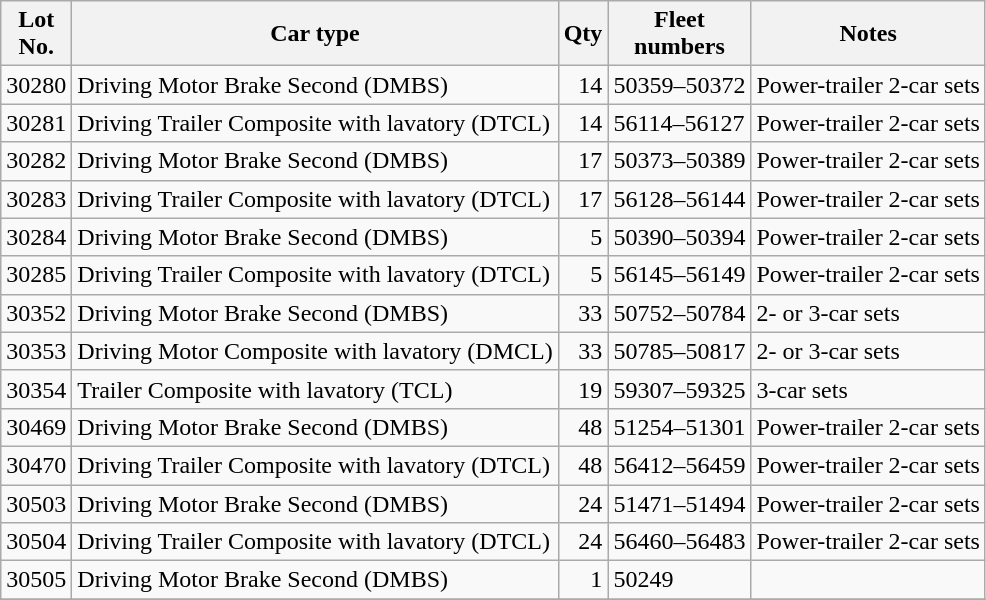<table class="wikitable sortable">
<tr>
<th>Lot<br>No.</th>
<th>Car type</th>
<th>Qty<br></th>
<th>Fleet<br>numbers</th>
<th>Notes</th>
</tr>
<tr>
<td>30280</td>
<td>Driving Motor Brake Second (DMBS)</td>
<td style=text-align:right>14</td>
<td>50359–50372</td>
<td>Power-trailer 2-car sets</td>
</tr>
<tr>
<td>30281</td>
<td>Driving Trailer Composite with lavatory (DTCL)</td>
<td style=text-align:right>14</td>
<td>56114–56127</td>
<td>Power-trailer 2-car sets</td>
</tr>
<tr>
<td>30282</td>
<td>Driving Motor Brake Second (DMBS)</td>
<td style=text-align:right>17</td>
<td>50373–50389</td>
<td>Power-trailer 2-car sets</td>
</tr>
<tr>
<td>30283</td>
<td>Driving Trailer Composite with lavatory (DTCL)</td>
<td style=text-align:right>17</td>
<td>56128–56144</td>
<td>Power-trailer 2-car sets</td>
</tr>
<tr>
<td>30284</td>
<td>Driving Motor Brake Second (DMBS)</td>
<td style=text-align:right>5</td>
<td>50390–50394</td>
<td>Power-trailer 2-car sets</td>
</tr>
<tr>
<td>30285</td>
<td>Driving Trailer Composite with lavatory (DTCL)</td>
<td style=text-align:right>5</td>
<td>56145–56149</td>
<td>Power-trailer 2-car sets</td>
</tr>
<tr>
<td>30352</td>
<td>Driving Motor Brake Second (DMBS)</td>
<td style=text-align:right>33</td>
<td>50752–50784</td>
<td>2- or 3-car sets</td>
</tr>
<tr>
<td>30353</td>
<td>Driving Motor Composite with lavatory (DMCL)</td>
<td style=text-align:right>33</td>
<td>50785–50817</td>
<td>2- or 3-car sets</td>
</tr>
<tr>
<td>30354</td>
<td>Trailer Composite with lavatory (TCL)</td>
<td style=text-align:right>19</td>
<td>59307–59325</td>
<td>3-car sets</td>
</tr>
<tr>
<td>30469</td>
<td>Driving Motor Brake Second (DMBS)</td>
<td style=text-align:right>48</td>
<td>51254–51301</td>
<td>Power-trailer 2-car sets</td>
</tr>
<tr>
<td>30470</td>
<td>Driving Trailer Composite with lavatory (DTCL)</td>
<td style=text-align:right>48</td>
<td>56412–56459</td>
<td>Power-trailer 2-car sets</td>
</tr>
<tr>
<td>30503</td>
<td>Driving Motor Brake Second (DMBS)</td>
<td style=text-align:right>24</td>
<td>51471–51494</td>
<td>Power-trailer 2-car sets</td>
</tr>
<tr>
<td>30504</td>
<td>Driving Trailer Composite with lavatory (DTCL)</td>
<td style=text-align:right>24</td>
<td>56460–56483</td>
<td>Power-trailer 2-car sets</td>
</tr>
<tr>
<td>30505</td>
<td>Driving Motor Brake Second (DMBS)</td>
<td style=text-align:right>1</td>
<td>50249</td>
<td></td>
</tr>
<tr>
</tr>
</table>
